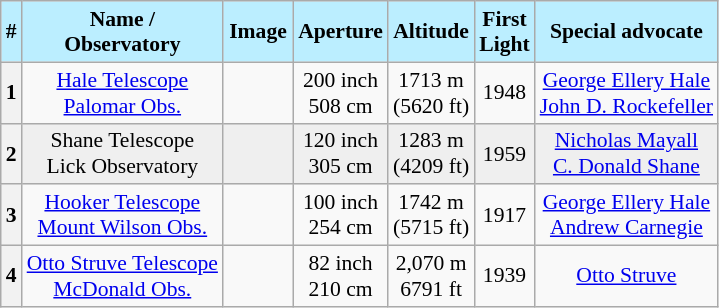<table class="wikitable" style="font-size: 90%; text-align: center;">
<tr>
<th style="background: #BBEEFF;">#</th>
<th style="background: #BBEEFF;">Name /<br> Observatory</th>
<th style="width:40px; background: #BBEEFF;">Image</th>
<th style="background: #BBEEFF;">Aperture</th>
<th style="background: #BBEEFF;">Altitude</th>
<th style="background: #BBEEFF;">First <br>Light</th>
<th style="background: #BBEEFF;">Special advocate</th>
</tr>
<tr>
<th>1</th>
<td><a href='#'>Hale Telescope</a> <br> <a href='#'>Palomar Obs.</a></td>
<td></td>
<td>200 inch <br> 508 cm</td>
<td>1713 m <br> (5620 ft)</td>
<td>1948</td>
<td><a href='#'>George Ellery Hale</a> <br>  <a href='#'>John D. Rockefeller</a></td>
</tr>
<tr bgcolor="efefef">
<th>2</th>
<td>Shane Telescope <br> Lick Observatory</td>
<td></td>
<td>120 inch <br> 305 cm</td>
<td>1283 m <br>(4209 ft)</td>
<td>1959</td>
<td><a href='#'>Nicholas Mayall</a> <br> <a href='#'>C. Donald Shane</a></td>
</tr>
<tr>
<th>3</th>
<td><a href='#'>Hooker Telescope</a> <br> <a href='#'>Mount Wilson Obs.</a></td>
<td></td>
<td>100 inch <br> 254 cm</td>
<td>1742 m <br>(5715 ft)</td>
<td>1917</td>
<td><a href='#'>George Ellery Hale</a> <br> <a href='#'>Andrew Carnegie</a></td>
</tr>
<tr>
<th>4</th>
<td><a href='#'>Otto Struve Telescope</a> <br> <a href='#'>McDonald Obs.</a></td>
<td></td>
<td>82 inch <br> 210 cm</td>
<td>2,070 m <br> 6791 ft</td>
<td>1939</td>
<td><a href='#'>Otto Struve</a></td>
</tr>
</table>
